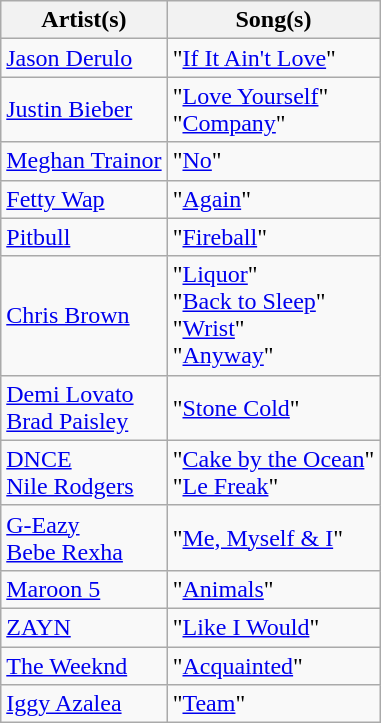<table class="wikitable sortable">
<tr>
<th>Artist(s)</th>
<th>Song(s)</th>
</tr>
<tr>
<td><a href='#'>Jason Derulo</a></td>
<td>"<a href='#'>If It Ain't Love</a>"</td>
</tr>
<tr>
<td><a href='#'>Justin Bieber</a></td>
<td>"<a href='#'>Love Yourself</a>"<br>"<a href='#'>Company</a>"</td>
</tr>
<tr>
<td><a href='#'>Meghan Trainor</a></td>
<td>"<a href='#'>No</a>"</td>
</tr>
<tr>
<td><a href='#'>Fetty Wap</a></td>
<td>"<a href='#'>Again</a>"</td>
</tr>
<tr>
<td><a href='#'>Pitbull</a></td>
<td>"<a href='#'>Fireball</a>"<br></td>
</tr>
<tr>
<td><a href='#'>Chris Brown</a></td>
<td>"<a href='#'>Liquor</a>"<br>"<a href='#'>Back to Sleep</a>"<br>"<a href='#'>Wrist</a>"<br>"<a href='#'>Anyway</a>"</td>
</tr>
<tr>
<td><a href='#'>Demi Lovato</a><br><a href='#'>Brad Paisley</a> </td>
<td>"<a href='#'>Stone Cold</a>"</td>
</tr>
<tr>
<td><a href='#'>DNCE</a><br><a href='#'>Nile Rodgers</a> </td>
<td>"<a href='#'>Cake by the Ocean</a>"<br>"<a href='#'>Le Freak</a>"</td>
</tr>
<tr>
<td><a href='#'>G-Eazy</a><br><a href='#'>Bebe Rexha</a></td>
<td>"<a href='#'>Me, Myself & I</a>"</td>
</tr>
<tr>
<td><a href='#'>Maroon 5</a></td>
<td>"<a href='#'>Animals</a>" <br></td>
</tr>
<tr>
<td><a href='#'>ZAYN</a></td>
<td>"<a href='#'>Like I Would</a>"</td>
</tr>
<tr>
<td><a href='#'>The Weeknd</a></td>
<td>"<a href='#'>Acquainted</a>"<br></td>
</tr>
<tr>
<td><a href='#'>Iggy Azalea</a></td>
<td>"<a href='#'>Team</a>"</td>
</tr>
</table>
